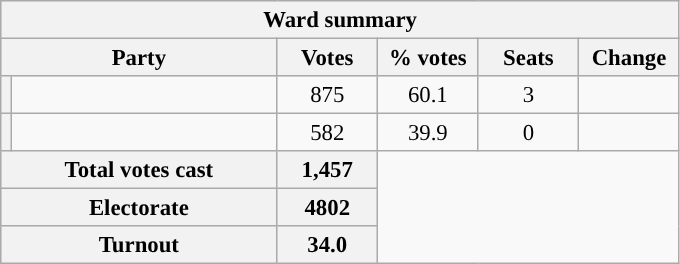<table class="wikitable" style="font-size: 95%;">
<tr style="background-color:#E9E9E9">
<th colspan="6">Ward summary</th>
</tr>
<tr style="background-color:#E9E9E9">
<th colspan="2">Party</th>
<th style="width: 60px">Votes</th>
<th style="width: 60px">% votes</th>
<th style="width: 60px">Seats</th>
<th style="width: 60px">Change</th>
</tr>
<tr>
<th style="background-color: "></th>
<td style="width: 170px"><a href='#'></a></td>
<td align="center">875</td>
<td align="center">60.1</td>
<td align="center">3</td>
<td align="center"></td>
</tr>
<tr>
<th style="background-color: "></th>
<td style="width: 170px"><a href='#'></a></td>
<td align="center">582</td>
<td align="center">39.9</td>
<td align="center">0</td>
<td align="center"></td>
</tr>
<tr style="background-color:#E9E9E9">
<th colspan="2">Total votes cast</th>
<th style="width: 60px">1,457</th>
</tr>
<tr style="background-color:#E9E9E9">
<th colspan="2">Electorate</th>
<th style="width: 60px">4802</th>
</tr>
<tr style="background-color:#E9E9E9">
<th colspan="2">Turnout</th>
<th style="width: 60px">34.0</th>
</tr>
</table>
